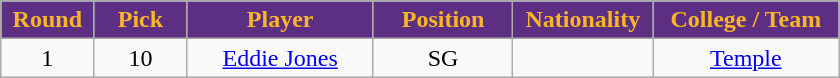<table class="wikitable sortable sortable">
<tr>
<th style="background:#5c2f83; color:#fcb625; width:10%;">Round</th>
<th style="background:#5c2f83; color:#fcb625; width:10%;">Pick</th>
<th style="background:#5c2f83; color:#fcb625; width:20%;">Player</th>
<th style="background:#5c2f83; color:#fcb625; width:15%;">Position</th>
<th style="background:#5c2f83; color:#fcb625; width:15%;">Nationality</th>
<th style="background:#5c2f83; color:#fcb625; width:20%;">College / Team</th>
</tr>
<tr style="text-align: center">
<td>1</td>
<td>10</td>
<td><a href='#'>Eddie Jones</a></td>
<td>SG</td>
<td></td>
<td><a href='#'>Temple</a></td>
</tr>
</table>
